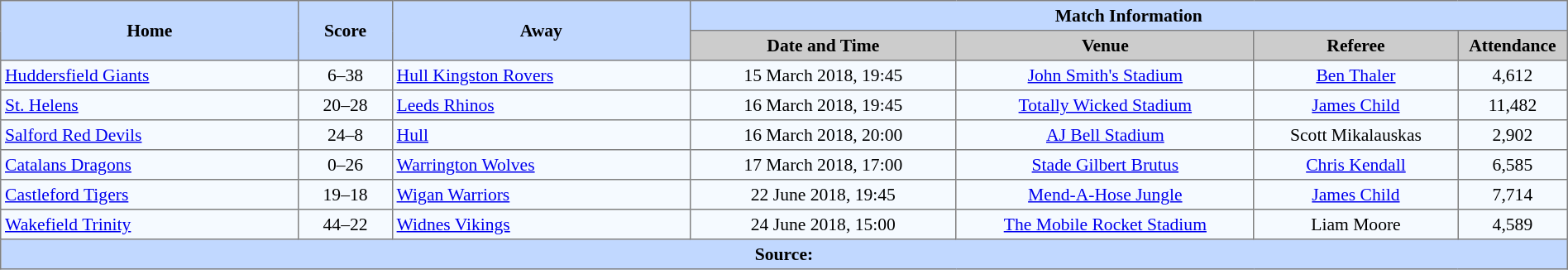<table border=1 style="border-collapse:collapse; font-size:90%; text-align:center;" cellpadding=3 cellspacing=0 width=100%>
<tr bgcolor=#C1D8FF>
<th rowspan=2 width=19%>Home</th>
<th rowspan=2 width=6%>Score</th>
<th rowspan=2 width=19%>Away</th>
<th colspan=4>Match Information</th>
</tr>
<tr bgcolor=#CCCCCC>
<th width=17%>Date and Time</th>
<th width=19%>Venue</th>
<th width=13%>Referee</th>
<th width=7%>Attendance</th>
</tr>
<tr bgcolor=#F5FAFF>
<td align=left> <a href='#'>Huddersfield Giants</a></td>
<td>6–38</td>
<td align=left> <a href='#'>Hull Kingston Rovers</a></td>
<td>15 March 2018, 19:45</td>
<td><a href='#'>John Smith's Stadium</a></td>
<td><a href='#'>Ben Thaler</a></td>
<td>4,612</td>
</tr>
<tr bgcolor=#F5FAFF>
<td align=left> <a href='#'>St. Helens</a></td>
<td>20–28</td>
<td align=left> <a href='#'>Leeds Rhinos</a></td>
<td>16 March 2018, 19:45</td>
<td><a href='#'>Totally Wicked Stadium</a></td>
<td><a href='#'>James Child</a></td>
<td>11,482</td>
</tr>
<tr bgcolor=#F5FAFF>
<td align=left> <a href='#'>Salford Red Devils</a></td>
<td>24–8</td>
<td align=left> <a href='#'>Hull</a></td>
<td>16 March 2018, 20:00</td>
<td><a href='#'>AJ Bell Stadium</a></td>
<td>Scott Mikalauskas</td>
<td>2,902</td>
</tr>
<tr bgcolor=#F5FAFF>
<td align=left> <a href='#'>Catalans Dragons</a></td>
<td>0–26</td>
<td align=left> <a href='#'>Warrington Wolves</a></td>
<td>17 March 2018, 17:00</td>
<td><a href='#'>Stade Gilbert Brutus</a></td>
<td><a href='#'>Chris Kendall</a></td>
<td>6,585</td>
</tr>
<tr bgcolor=#F5FAFF>
<td align=left> <a href='#'>Castleford Tigers</a></td>
<td>19–18</td>
<td align=left> <a href='#'>Wigan Warriors</a></td>
<td>22 June 2018, 19:45</td>
<td><a href='#'>Mend-A-Hose Jungle</a></td>
<td><a href='#'>James Child</a></td>
<td>7,714</td>
</tr>
<tr bgcolor=#F5FAFF>
<td align=left> <a href='#'>Wakefield Trinity</a></td>
<td>44–22</td>
<td align=left> <a href='#'>Widnes Vikings</a></td>
<td>24 June 2018, 15:00</td>
<td><a href='#'>The Mobile Rocket Stadium</a></td>
<td>Liam Moore</td>
<td>4,589</td>
</tr>
<tr style="background:#c1d8ff;">
<th colspan=7>Source:</th>
</tr>
</table>
